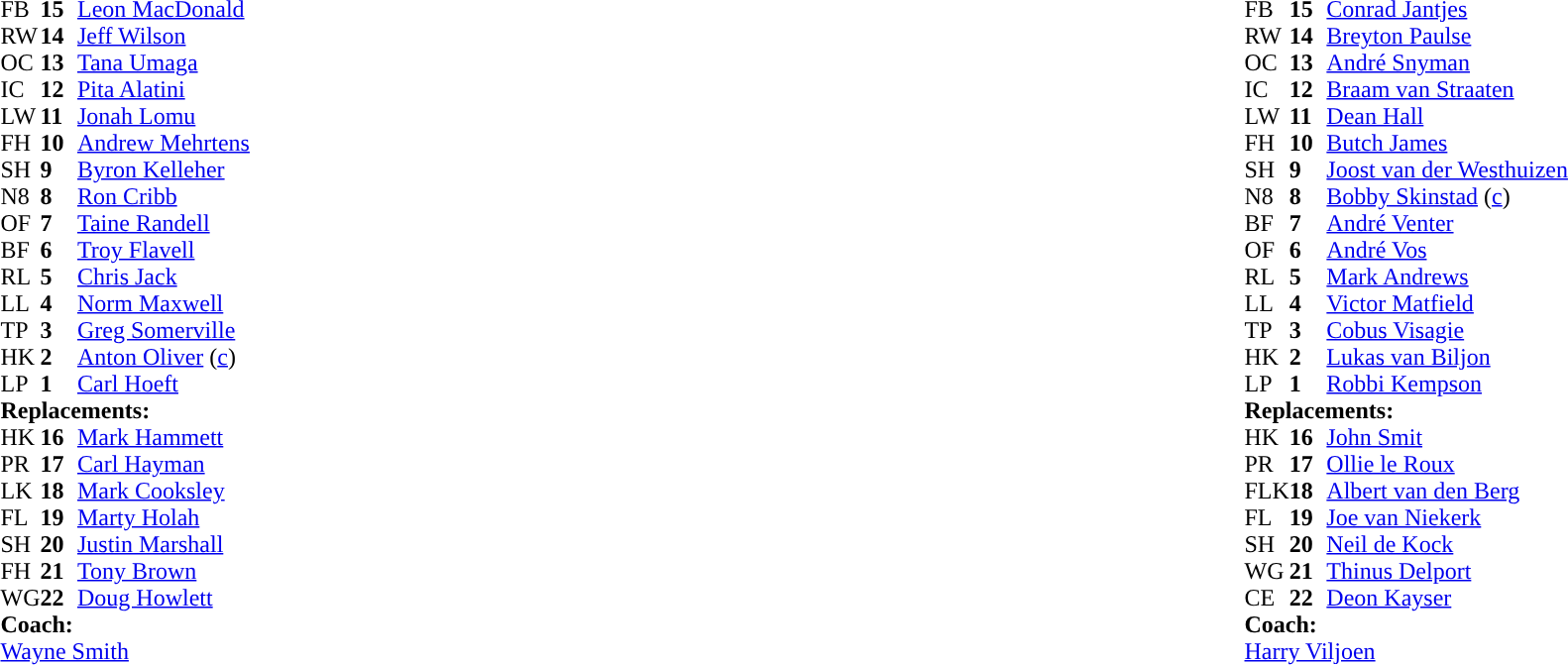<table style="width:100%">
<tr>
<td style="vertical-align:top;width:50%"><br><table cellspacing="0" cellpadding="0">
<tr>
<th width="25"></th>
<th width="25"></th>
</tr>
<tr>
<td>FB</td>
<td><strong>15</strong></td>
<td><a href='#'>Leon MacDonald</a></td>
</tr>
<tr>
<td>RW</td>
<td><strong>14</strong></td>
<td><a href='#'>Jeff Wilson</a></td>
</tr>
<tr>
<td>OC</td>
<td><strong>13</strong></td>
<td><a href='#'>Tana Umaga</a></td>
</tr>
<tr>
<td>IC</td>
<td><strong>12</strong></td>
<td><a href='#'>Pita Alatini</a></td>
</tr>
<tr>
<td>LW</td>
<td><strong>11</strong></td>
<td><a href='#'>Jonah Lomu</a></td>
</tr>
<tr>
<td>FH</td>
<td><strong>10</strong></td>
<td><a href='#'>Andrew Mehrtens</a></td>
</tr>
<tr>
<td>SH</td>
<td><strong>9</strong></td>
<td><a href='#'>Byron Kelleher</a></td>
</tr>
<tr>
<td>N8</td>
<td><strong>8</strong></td>
<td><a href='#'>Ron Cribb</a></td>
</tr>
<tr>
<td>OF</td>
<td><strong>7</strong></td>
<td><a href='#'>Taine Randell</a></td>
</tr>
<tr>
<td>BF</td>
<td><strong>6</strong></td>
<td><a href='#'>Troy Flavell</a></td>
</tr>
<tr>
<td>RL</td>
<td><strong>5</strong></td>
<td><a href='#'>Chris Jack</a></td>
</tr>
<tr>
<td>LL</td>
<td><strong>4</strong></td>
<td><a href='#'>Norm Maxwell</a></td>
</tr>
<tr>
<td>TP</td>
<td><strong>3</strong></td>
<td><a href='#'>Greg Somerville</a></td>
</tr>
<tr>
<td>HK</td>
<td><strong>2</strong></td>
<td><a href='#'>Anton Oliver</a> (<a href='#'>c</a>)</td>
</tr>
<tr>
<td>LP</td>
<td><strong>1</strong></td>
<td><a href='#'>Carl Hoeft</a></td>
</tr>
<tr>
<td colspan="3"><strong>Replacements:</strong></td>
</tr>
<tr>
<td>HK</td>
<td><strong>16</strong></td>
<td><a href='#'>Mark Hammett</a></td>
</tr>
<tr>
<td>PR</td>
<td><strong>17</strong></td>
<td><a href='#'>Carl Hayman</a></td>
</tr>
<tr>
<td>LK</td>
<td><strong>18</strong></td>
<td><a href='#'>Mark Cooksley</a></td>
</tr>
<tr>
<td>FL</td>
<td><strong>19</strong></td>
<td><a href='#'>Marty Holah</a></td>
</tr>
<tr>
<td>SH</td>
<td><strong>20</strong></td>
<td><a href='#'>Justin Marshall</a></td>
</tr>
<tr>
<td>FH</td>
<td><strong>21</strong></td>
<td><a href='#'>Tony Brown</a></td>
</tr>
<tr>
<td>WG</td>
<td><strong>22</strong></td>
<td><a href='#'>Doug Howlett</a></td>
</tr>
<tr>
<td colspan="3"><strong>Coach:</strong></td>
</tr>
<tr>
<td colspan="3"> <a href='#'>Wayne Smith</a></td>
</tr>
</table>
</td>
<td style="vertical-align:top"></td>
<td style="vertical-align:top;width:50%"><br><table cellspacing="0" cellpadding="0" style="margin:auto">
<tr>
<th width="25"></th>
<th width="25"></th>
</tr>
<tr>
<td>FB</td>
<td><strong>15</strong></td>
<td><a href='#'>Conrad Jantjes</a></td>
</tr>
<tr>
<td>RW</td>
<td><strong>14</strong></td>
<td><a href='#'>Breyton Paulse</a></td>
</tr>
<tr>
<td>OC</td>
<td><strong>13</strong></td>
<td><a href='#'>André Snyman</a></td>
</tr>
<tr>
<td>IC</td>
<td><strong>12</strong></td>
<td><a href='#'>Braam van Straaten</a></td>
</tr>
<tr>
<td>LW</td>
<td><strong>11</strong></td>
<td><a href='#'>Dean Hall</a></td>
</tr>
<tr>
<td>FH</td>
<td><strong>10</strong></td>
<td><a href='#'>Butch James</a></td>
</tr>
<tr>
<td>SH</td>
<td><strong>9</strong></td>
<td><a href='#'>Joost van der Westhuizen</a></td>
</tr>
<tr>
<td>N8</td>
<td><strong>8</strong></td>
<td><a href='#'>Bobby Skinstad</a> (<a href='#'>c</a>)</td>
</tr>
<tr>
<td>BF</td>
<td><strong>7</strong></td>
<td><a href='#'>André Venter</a></td>
</tr>
<tr>
<td>OF</td>
<td><strong>6</strong></td>
<td><a href='#'>André Vos</a></td>
</tr>
<tr>
<td>RL</td>
<td><strong>5</strong></td>
<td><a href='#'>Mark Andrews</a></td>
</tr>
<tr>
<td>LL</td>
<td><strong>4</strong></td>
<td><a href='#'>Victor Matfield</a></td>
</tr>
<tr>
<td>TP</td>
<td><strong>3</strong></td>
<td><a href='#'>Cobus Visagie</a></td>
</tr>
<tr>
<td>HK</td>
<td><strong>2</strong></td>
<td><a href='#'>Lukas van Biljon</a></td>
</tr>
<tr>
<td>LP</td>
<td><strong>1</strong></td>
<td><a href='#'>Robbi Kempson</a></td>
</tr>
<tr>
<td colspan="3"><strong>Replacements:</strong></td>
</tr>
<tr>
<td>HK</td>
<td><strong>16</strong></td>
<td><a href='#'>John Smit</a></td>
</tr>
<tr>
<td>PR</td>
<td><strong>17</strong></td>
<td><a href='#'>Ollie le Roux</a></td>
</tr>
<tr>
<td>FLK</td>
<td><strong>18</strong></td>
<td><a href='#'>Albert van den Berg</a></td>
</tr>
<tr>
<td>FL</td>
<td><strong>19</strong></td>
<td><a href='#'>Joe van Niekerk</a></td>
</tr>
<tr>
<td>SH</td>
<td><strong>20</strong></td>
<td><a href='#'>Neil de Kock</a></td>
</tr>
<tr>
<td>WG</td>
<td><strong>21</strong></td>
<td><a href='#'>Thinus Delport</a></td>
</tr>
<tr>
<td>CE</td>
<td><strong>22</strong></td>
<td><a href='#'>Deon Kayser</a></td>
</tr>
<tr>
<td colspan="3"><strong>Coach:</strong></td>
</tr>
<tr>
<td colspan="3"> <a href='#'>Harry Viljoen</a></td>
</tr>
</table>
</td>
</tr>
</table>
